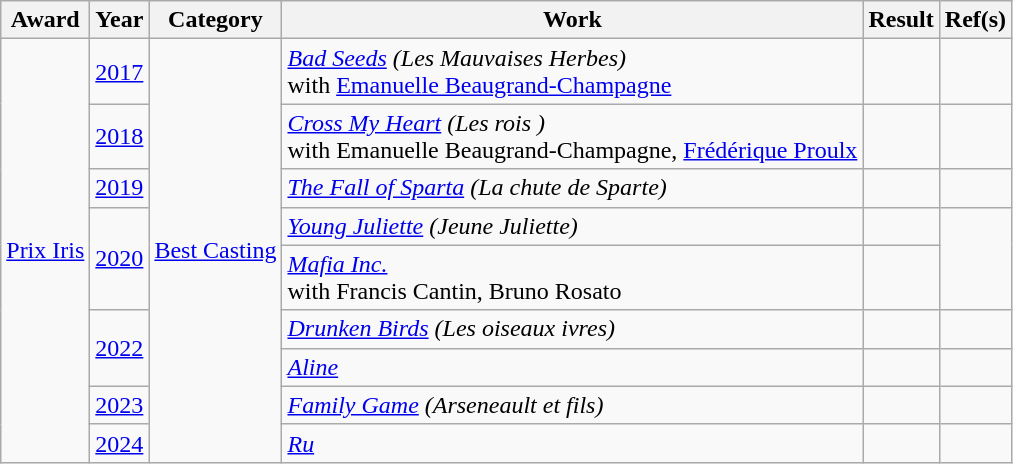<table class="wikitable plainrowheaders sortable">
<tr>
<th>Award</th>
<th>Year</th>
<th>Category</th>
<th>Work</th>
<th>Result</th>
<th>Ref(s)</th>
</tr>
<tr>
<td rowspan=9><a href='#'>Prix Iris</a></td>
<td><a href='#'>2017</a></td>
<td rowspan=9><a href='#'>Best Casting</a></td>
<td><em><a href='#'>Bad Seeds</a> (Les Mauvaises Herbes)</em><br>with <a href='#'>Emanuelle Beaugrand-Champagne</a></td>
<td></td>
<td></td>
</tr>
<tr>
<td><a href='#'>2018</a></td>
<td><em><a href='#'>Cross My Heart</a> (Les rois )</em><br>with Emanuelle Beaugrand-Champagne, <a href='#'>Frédérique Proulx</a></td>
<td></td>
<td></td>
</tr>
<tr>
<td><a href='#'>2019</a></td>
<td><em><a href='#'>The Fall of Sparta</a> (La chute de Sparte)</em></td>
<td></td>
<td></td>
</tr>
<tr>
<td rowspan=2><a href='#'>2020</a></td>
<td><em><a href='#'>Young Juliette</a> (Jeune Juliette)</em></td>
<td></td>
<td rowspan=2></td>
</tr>
<tr>
<td><em><a href='#'>Mafia Inc.</a></em><br>with Francis Cantin, Bruno Rosato</td>
<td></td>
</tr>
<tr>
<td rowspan=2><a href='#'>2022</a></td>
<td><em><a href='#'>Drunken Birds</a> (Les oiseaux ivres)</em></td>
<td></td>
<td></td>
</tr>
<tr>
<td><em><a href='#'>Aline</a></em></td>
<td></td>
<td></td>
</tr>
<tr>
<td><a href='#'>2023</a></td>
<td><em><a href='#'>Family Game</a> (Arseneault et fils)</em></td>
<td></td>
<td></td>
</tr>
<tr>
<td><a href='#'>2024</a></td>
<td><em><a href='#'>Ru</a></em></td>
<td></td>
<td></td>
</tr>
</table>
